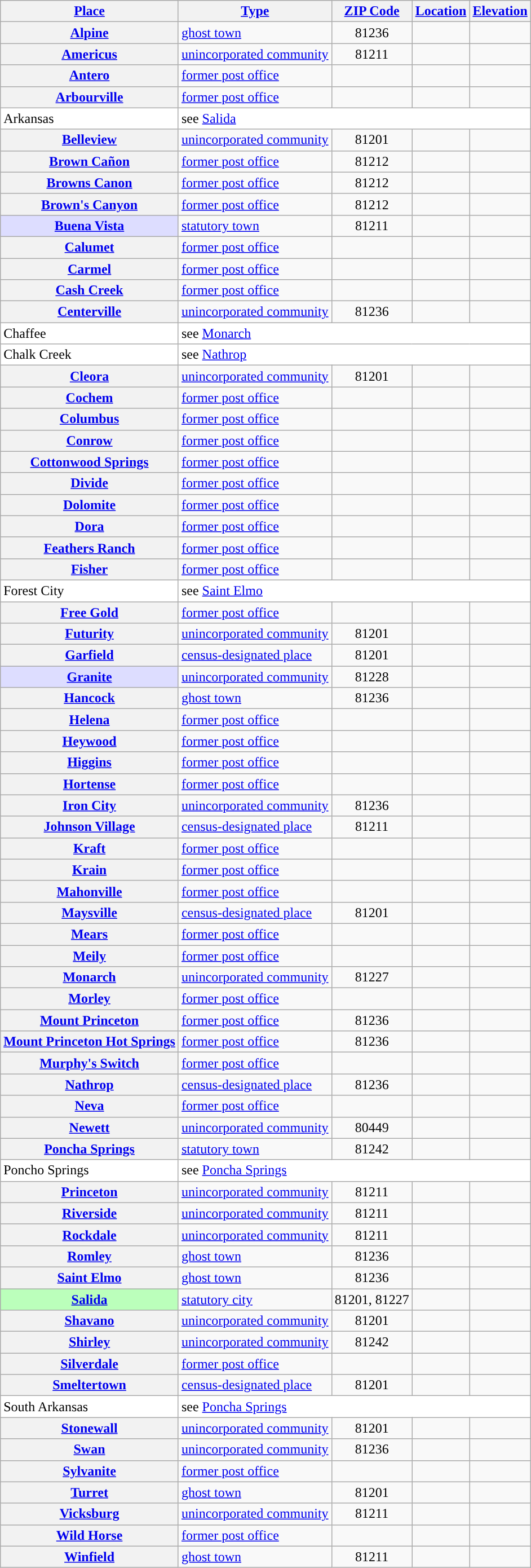<table class="wikitable sortable  plainrowheaders" style="margin:auto;">
<tr>
<th scope=col><a href='#'>Place</a></th>
<th scope=col><a href='#'>Type</a></th>
<th scope=col><a href='#'>ZIP Code</a></th>
<th scope=col><a href='#'>Location</a></th>
<th scope=col><a href='#'>Elevation</a></th>
</tr>
<tr>
<th scope=row><a href='#'>Alpine</a></th>
<td><a href='#'>ghost town</a></td>
<td align=center>81236</td>
<td></td>
<td align=right></td>
</tr>
<tr>
<th scope=row><a href='#'>Americus</a></th>
<td><a href='#'>unincorporated community</a></td>
<td align=center>81211</td>
<td></td>
<td align=right></td>
</tr>
<tr>
<th scope=row><a href='#'>Antero</a></th>
<td><a href='#'>former post office</a></td>
<td align=center></td>
<td></td>
<td></td>
</tr>
<tr>
<th scope=row><a href='#'>Arbourville</a></th>
<td><a href='#'>former post office</a></td>
<td align=center></td>
<td></td>
<td></td>
</tr>
<tr bgcolor=white>
<td>Arkansas</td>
<td colspan=4>see <a href='#'>Salida</a></td>
</tr>
<tr>
<th scope=row><a href='#'>Belleview</a></th>
<td><a href='#'>unincorporated community</a></td>
<td align=center>81201</td>
<td></td>
<td align=right></td>
</tr>
<tr>
<th scope=row><a href='#'>Brown Cañon</a></th>
<td><a href='#'>former post office</a></td>
<td align=center>81212</td>
<td></td>
<td align=right></td>
</tr>
<tr>
<th scope=row><a href='#'>Browns Canon</a></th>
<td><a href='#'>former post office</a></td>
<td align=center>81212</td>
<td></td>
<td align=right></td>
</tr>
<tr>
<th scope=row><a href='#'>Brown's Canyon</a></th>
<td><a href='#'>former post office</a></td>
<td align=center>81212</td>
<td></td>
<td align=right></td>
</tr>
<tr>
<th scope=row style="background:#DDDDFF;"><a href='#'>Buena Vista</a></th>
<td><a href='#'>statutory town</a></td>
<td align=center>81211</td>
<td></td>
<td align=right></td>
</tr>
<tr>
<th scope=row><a href='#'>Calumet</a></th>
<td><a href='#'>former post office</a></td>
<td align=center></td>
<td></td>
<td></td>
</tr>
<tr>
<th scope=row><a href='#'>Carmel</a></th>
<td><a href='#'>former post office</a></td>
<td align=center></td>
<td></td>
<td></td>
</tr>
<tr>
<th scope=row><a href='#'>Cash Creek</a></th>
<td><a href='#'>former post office</a></td>
<td align=center></td>
<td></td>
<td></td>
</tr>
<tr>
<th scope=row><a href='#'>Centerville</a></th>
<td><a href='#'>unincorporated community</a></td>
<td align=center>81236</td>
<td></td>
<td align=right></td>
</tr>
<tr bgcolor=white>
<td>Chaffee</td>
<td colspan=4>see <a href='#'>Monarch</a></td>
</tr>
<tr bgcolor=white>
<td>Chalk Creek</td>
<td colspan=4>see <a href='#'>Nathrop</a></td>
</tr>
<tr>
<th scope=row><a href='#'>Cleora</a></th>
<td><a href='#'>unincorporated community</a></td>
<td align=center>81201</td>
<td></td>
<td align=right></td>
</tr>
<tr>
<th scope=row><a href='#'>Cochem</a></th>
<td><a href='#'>former post office</a></td>
<td align=center></td>
<td></td>
<td></td>
</tr>
<tr>
<th scope=row><a href='#'>Columbus</a></th>
<td><a href='#'>former post office</a></td>
<td align=center></td>
<td></td>
<td></td>
</tr>
<tr>
<th scope=row><a href='#'>Conrow</a></th>
<td><a href='#'>former post office</a></td>
<td align=center></td>
<td></td>
<td></td>
</tr>
<tr>
<th scope=row><a href='#'>Cottonwood Springs</a></th>
<td><a href='#'>former post office</a></td>
<td align=center></td>
<td></td>
<td></td>
</tr>
<tr>
<th scope=row><a href='#'>Divide</a></th>
<td><a href='#'>former post office</a></td>
<td align=center></td>
<td></td>
<td></td>
</tr>
<tr>
<th scope=row><a href='#'>Dolomite</a></th>
<td><a href='#'>former post office</a></td>
<td align=center></td>
<td></td>
<td></td>
</tr>
<tr>
<th scope=row><a href='#'>Dora</a></th>
<td><a href='#'>former post office</a></td>
<td align=center></td>
<td></td>
<td></td>
</tr>
<tr>
<th scope=row><a href='#'>Feathers Ranch</a></th>
<td><a href='#'>former post office</a></td>
<td align=center></td>
<td></td>
<td></td>
</tr>
<tr>
<th scope=row><a href='#'>Fisher</a></th>
<td><a href='#'>former post office</a></td>
<td align=center></td>
<td></td>
<td></td>
</tr>
<tr bgcolor=white>
<td>Forest City</td>
<td colspan=4>see <a href='#'>Saint Elmo</a></td>
</tr>
<tr>
<th scope=row><a href='#'>Free Gold</a></th>
<td><a href='#'>former post office</a></td>
<td align=center></td>
<td></td>
<td></td>
</tr>
<tr>
<th scope=row><a href='#'>Futurity</a></th>
<td><a href='#'>unincorporated community</a></td>
<td align=center>81201</td>
<td></td>
<td align=right></td>
</tr>
<tr>
<th scope=row><a href='#'>Garfield</a></th>
<td><a href='#'>census-designated place</a></td>
<td align=center>81201</td>
<td></td>
<td align=right></td>
</tr>
<tr>
<th scope=row style="background:#DDDDFF;"><a href='#'>Granite</a></th>
<td><a href='#'>unincorporated community</a></td>
<td align=center>81228</td>
<td></td>
<td align=right></td>
</tr>
<tr>
<th scope=row><a href='#'>Hancock</a></th>
<td><a href='#'>ghost town</a></td>
<td align=center>81236</td>
<td></td>
<td align=right></td>
</tr>
<tr>
<th scope=row><a href='#'>Helena</a></th>
<td><a href='#'>former post office</a></td>
<td align=center></td>
<td></td>
<td></td>
</tr>
<tr>
<th scope=row><a href='#'>Heywood</a></th>
<td><a href='#'>former post office</a></td>
<td align=center></td>
<td></td>
<td></td>
</tr>
<tr>
<th scope=row><a href='#'>Higgins</a></th>
<td><a href='#'>former post office</a></td>
<td align=center></td>
<td></td>
<td></td>
</tr>
<tr>
<th scope=row><a href='#'>Hortense</a></th>
<td><a href='#'>former post office</a></td>
<td align=center></td>
<td></td>
<td></td>
</tr>
<tr>
<th scope=row><a href='#'>Iron City</a></th>
<td><a href='#'>unincorporated community</a></td>
<td align=center>81236</td>
<td></td>
<td align=right></td>
</tr>
<tr>
<th scope=row><a href='#'>Johnson Village</a></th>
<td><a href='#'>census-designated place</a></td>
<td align=center>81211</td>
<td></td>
<td align=right></td>
</tr>
<tr>
<th scope=row><a href='#'>Kraft</a></th>
<td><a href='#'>former post office</a></td>
<td align=center></td>
<td></td>
<td></td>
</tr>
<tr>
<th scope=row><a href='#'>Krain</a></th>
<td><a href='#'>former post office</a></td>
<td align=center></td>
<td></td>
<td></td>
</tr>
<tr>
<th scope=row><a href='#'>Mahonville</a></th>
<td><a href='#'>former post office</a></td>
<td align=center></td>
<td></td>
<td></td>
</tr>
<tr>
<th scope=row><a href='#'>Maysville</a></th>
<td><a href='#'>census-designated place</a></td>
<td align=center>81201</td>
<td></td>
<td align=right></td>
</tr>
<tr>
<th scope=row><a href='#'>Mears</a></th>
<td><a href='#'>former post office</a></td>
<td align=center></td>
<td></td>
<td></td>
</tr>
<tr>
<th scope=row><a href='#'>Meily</a></th>
<td><a href='#'>former post office</a></td>
<td align=center></td>
<td></td>
<td></td>
</tr>
<tr>
<th scope=row><a href='#'>Monarch</a></th>
<td><a href='#'>unincorporated community</a></td>
<td align=center>81227</td>
<td></td>
<td></td>
</tr>
<tr>
<th scope=row><a href='#'>Morley</a></th>
<td><a href='#'>former post office</a></td>
<td align=center></td>
<td></td>
<td></td>
</tr>
<tr>
<th scope=row><a href='#'>Mount Princeton</a></th>
<td><a href='#'>former post office</a></td>
<td align=center>81236</td>
<td></td>
<td></td>
</tr>
<tr>
<th scope=row><a href='#'>Mount Princeton Hot Springs</a></th>
<td><a href='#'>former post office</a></td>
<td align=center>81236</td>
<td></td>
<td></td>
</tr>
<tr>
<th scope=row><a href='#'>Murphy's Switch</a></th>
<td><a href='#'>former post office</a></td>
<td align=center></td>
<td></td>
<td></td>
</tr>
<tr>
<th scope=row><a href='#'>Nathrop</a></th>
<td><a href='#'>census-designated place</a></td>
<td align=center>81236</td>
<td></td>
<td align=right></td>
</tr>
<tr>
<th scope=row><a href='#'>Neva</a></th>
<td><a href='#'>former post office</a></td>
<td align=center></td>
<td></td>
<td></td>
</tr>
<tr>
<th scope=row><a href='#'>Newett</a></th>
<td><a href='#'>unincorporated community</a></td>
<td align=center>80449</td>
<td></td>
<td align=right></td>
</tr>
<tr>
<th scope=row><a href='#'>Poncha Springs</a></th>
<td><a href='#'>statutory town</a></td>
<td align=center>81242</td>
<td></td>
<td align=right></td>
</tr>
<tr bgcolor=white>
<td>Poncho Springs</td>
<td colspan=4>see <a href='#'>Poncha Springs</a></td>
</tr>
<tr>
<th scope=row><a href='#'>Princeton</a></th>
<td><a href='#'>unincorporated community</a></td>
<td align=center>81211</td>
<td></td>
<td align=right></td>
</tr>
<tr>
<th scope=row><a href='#'>Riverside</a></th>
<td><a href='#'>unincorporated community</a></td>
<td align=center>81211</td>
<td></td>
<td align=right></td>
</tr>
<tr>
<th scope=row><a href='#'>Rockdale</a></th>
<td><a href='#'>unincorporated community</a></td>
<td align=center>81211</td>
<td></td>
<td align=right></td>
</tr>
<tr>
<th scope=row><a href='#'>Romley</a></th>
<td><a href='#'>ghost town</a></td>
<td align=center>81236</td>
<td></td>
<td align=right></td>
</tr>
<tr>
<th scope=row><a href='#'>Saint Elmo</a></th>
<td><a href='#'>ghost town</a></td>
<td align=center>81236</td>
<td></td>
<td align=right></td>
</tr>
<tr>
<th scope=row style="background:#BBFFBB;"><a href='#'>Salida</a></th>
<td><a href='#'>statutory city</a></td>
<td align=center>81201, 81227</td>
<td></td>
<td align=right></td>
</tr>
<tr>
<th scope=row><a href='#'>Shavano</a></th>
<td><a href='#'>unincorporated community</a></td>
<td align=center>81201</td>
<td></td>
<td align=right></td>
</tr>
<tr>
<th scope=row><a href='#'>Shirley</a></th>
<td><a href='#'>unincorporated community</a></td>
<td align=center>81242</td>
<td></td>
<td align=right></td>
</tr>
<tr>
<th scope=row><a href='#'>Silverdale</a></th>
<td><a href='#'>former post office</a></td>
<td align=center></td>
<td></td>
<td></td>
</tr>
<tr>
<th scope=row><a href='#'>Smeltertown</a></th>
<td><a href='#'>census-designated place</a></td>
<td align=center>81201</td>
<td></td>
<td align=right></td>
</tr>
<tr bgcolor=white>
<td>South Arkansas</td>
<td colspan=4>see <a href='#'>Poncha Springs</a></td>
</tr>
<tr>
<th scope=row><a href='#'>Stonewall</a></th>
<td><a href='#'>unincorporated community</a></td>
<td align=center>81201</td>
<td></td>
<td align=right></td>
</tr>
<tr>
<th scope=row><a href='#'>Swan</a></th>
<td><a href='#'>unincorporated community</a></td>
<td align=center>81236</td>
<td></td>
<td align=right></td>
</tr>
<tr>
<th scope=row><a href='#'>Sylvanite</a></th>
<td><a href='#'>former post office</a></td>
<td align=center></td>
<td></td>
<td></td>
</tr>
<tr>
<th scope=row><a href='#'>Turret</a></th>
<td><a href='#'>ghost town</a></td>
<td align=center>81201</td>
<td></td>
<td align=right></td>
</tr>
<tr>
<th scope=row><a href='#'>Vicksburg</a></th>
<td><a href='#'>unincorporated community</a></td>
<td align=center>81211</td>
<td></td>
<td align=right></td>
</tr>
<tr>
<th scope=row><a href='#'>Wild Horse</a></th>
<td><a href='#'>former post office</a></td>
<td align=center></td>
<td></td>
<td></td>
</tr>
<tr>
<th scope=row><a href='#'>Winfield</a></th>
<td><a href='#'>ghost town</a></td>
<td align=center>81211</td>
<td></td>
<td align=right></td>
</tr>
</table>
